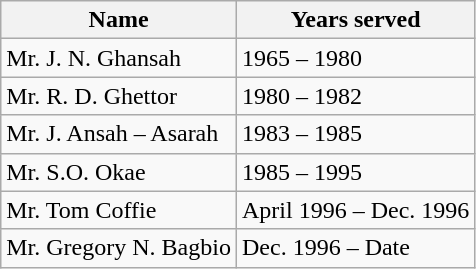<table class="wikitable">
<tr>
<th>Name</th>
<th>Years served</th>
</tr>
<tr>
<td>Mr. J. N. Ghansah</td>
<td>1965 – 1980</td>
</tr>
<tr>
<td>Mr. R. D. Ghettor</td>
<td>1980 – 1982</td>
</tr>
<tr>
<td>Mr. J. Ansah – Asarah</td>
<td>1983 – 1985</td>
</tr>
<tr>
<td>Mr. S.O. Okae</td>
<td>1985 – 1995</td>
</tr>
<tr>
<td>Mr. Tom Coffie</td>
<td>April 1996 – Dec. 1996</td>
</tr>
<tr>
<td>Mr. Gregory N. Bagbio</td>
<td>Dec. 1996 – Date</td>
</tr>
</table>
